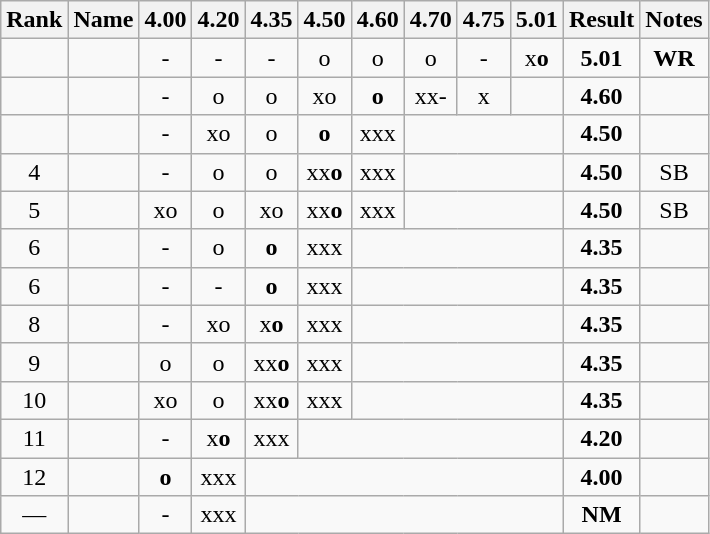<table class="wikitable sortable">
<tr>
<th>Rank</th>
<th>Name</th>
<th>4.00</th>
<th>4.20</th>
<th>4.35</th>
<th>4.50</th>
<th>4.60</th>
<th>4.70</th>
<th>4.75</th>
<th>5.01</th>
<th>Result</th>
<th>Notes</th>
</tr>
<tr align="center">
<td></td>
<td align="left"></td>
<td>-</td>
<td>-</td>
<td>-</td>
<td>o</td>
<td>o</td>
<td>o</td>
<td>-</td>
<td>x<strong>o</strong></td>
<td><strong>5.01</strong></td>
<td><strong>WR</strong></td>
</tr>
<tr align="center">
<td></td>
<td align="left"></td>
<td>-</td>
<td>o</td>
<td>o</td>
<td>xo</td>
<td><strong>o</strong></td>
<td>xx-</td>
<td>x</td>
<td colspan="1"></td>
<td><strong>4.60</strong></td>
<td></td>
</tr>
<tr align="center">
<td></td>
<td align="left"></td>
<td>-</td>
<td>xo</td>
<td>o</td>
<td><strong>o</strong></td>
<td>xxx</td>
<td colspan="3"></td>
<td><strong>4.50</strong></td>
<td></td>
</tr>
<tr align="center">
<td>4</td>
<td align="left"></td>
<td>-</td>
<td>o</td>
<td>o</td>
<td>xx<strong>o</strong></td>
<td>xxx</td>
<td colspan="3"></td>
<td><strong>4.50</strong></td>
<td>SB</td>
</tr>
<tr align="center">
<td>5</td>
<td align="left"></td>
<td>xo</td>
<td>o</td>
<td>xo</td>
<td>xx<strong>o</strong></td>
<td>xxx</td>
<td colspan="3"></td>
<td><strong>4.50</strong></td>
<td>SB</td>
</tr>
<tr align="center">
<td>6</td>
<td align="left"></td>
<td>-</td>
<td>o</td>
<td><strong>o</strong></td>
<td>xxx</td>
<td colspan="4"></td>
<td><strong>4.35</strong></td>
<td></td>
</tr>
<tr align="center">
<td>6</td>
<td align="left"></td>
<td>-</td>
<td>-</td>
<td><strong>o</strong></td>
<td>xxx</td>
<td colspan="4"></td>
<td><strong>4.35</strong></td>
<td></td>
</tr>
<tr align="center">
<td>8</td>
<td align="left"></td>
<td>-</td>
<td>xo</td>
<td>x<strong>o</strong></td>
<td>xxx</td>
<td colspan="4"></td>
<td><strong>4.35</strong></td>
<td></td>
</tr>
<tr align="center">
<td>9</td>
<td align="left"></td>
<td>o</td>
<td>o</td>
<td>xx<strong>o</strong></td>
<td>xxx</td>
<td colspan="4"></td>
<td><strong>4.35</strong></td>
<td></td>
</tr>
<tr align="center">
<td>10</td>
<td align="left"></td>
<td>xo</td>
<td>o</td>
<td>xx<strong>o</strong></td>
<td>xxx</td>
<td colspan="4"></td>
<td><strong>4.35</strong></td>
<td></td>
</tr>
<tr align="center">
<td>11</td>
<td align="left"></td>
<td>-</td>
<td>x<strong>o</strong></td>
<td>xxx</td>
<td colspan="5"></td>
<td><strong>4.20</strong></td>
<td></td>
</tr>
<tr align="center">
<td>12</td>
<td align="left"></td>
<td><strong>o</strong></td>
<td>xxx</td>
<td colspan="6"></td>
<td><strong>4.00</strong></td>
<td></td>
</tr>
<tr align="center">
<td>—</td>
<td align="left"></td>
<td>-</td>
<td>xxx</td>
<td colspan="6"></td>
<td><strong>NM</strong></td>
<td></td>
</tr>
</table>
